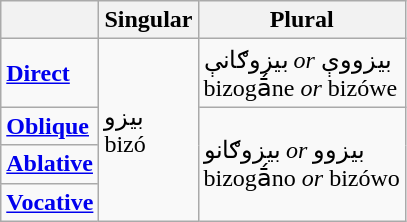<table class="wikitable">
<tr>
<th></th>
<th>Singular</th>
<th>Plural</th>
</tr>
<tr>
<td><strong><a href='#'>Direct</a></strong></td>
<td rowspan="4">بیزو<br>bizó</td>
<td>بیزوګانې <em>or</em> بیزووې<br>bizogā́ne <em>or</em> bizówe</td>
</tr>
<tr>
<td><strong><a href='#'>Oblique</a></strong></td>
<td rowspan="3">بیزوګانو <em>or</em> بیزوو<br>bizogā́no <em>or</em> bizówo</td>
</tr>
<tr>
<td><strong><a href='#'>Ablative</a></strong></td>
</tr>
<tr>
<td><strong><a href='#'>Vocative</a></strong></td>
</tr>
</table>
